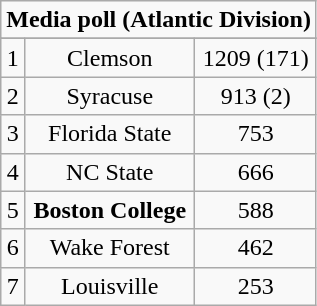<table class="wikitable" style="display: inline-table;">
<tr>
<td align="center" Colspan="3"><strong>Media poll (Atlantic Division)</strong></td>
</tr>
<tr align="center">
</tr>
<tr align="center">
<td>1</td>
<td>Clemson</td>
<td>1209 (171)</td>
</tr>
<tr align="center">
<td>2</td>
<td>Syracuse</td>
<td>913 (2)</td>
</tr>
<tr align="center">
<td>3</td>
<td>Florida State</td>
<td>753</td>
</tr>
<tr align="center">
<td>4</td>
<td>NC State</td>
<td>666</td>
</tr>
<tr align="center">
<td>5</td>
<td><strong>Boston College</strong></td>
<td>588</td>
</tr>
<tr align="center">
<td>6</td>
<td>Wake Forest</td>
<td>462</td>
</tr>
<tr align="center">
<td>7</td>
<td>Louisville</td>
<td>253</td>
</tr>
</table>
